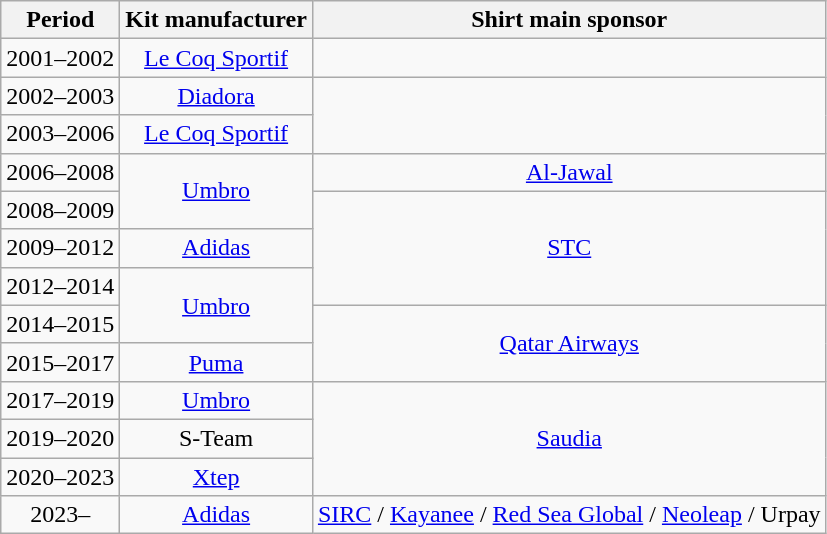<table class="wikitable" style="text-align: center">
<tr>
<th>Period</th>
<th>Kit manufacturer</th>
<th>Shirt main sponsor</th>
</tr>
<tr>
<td>2001–2002</td>
<td rowspan=1><a href='#'>Le Coq Sportif</a></td>
</tr>
<tr>
<td>2002–2003</td>
<td rowspan=1><a href='#'>Diadora</a></td>
<td rowspan=2></td>
</tr>
<tr>
<td>2003–2006</td>
<td rowspan=1><a href='#'>Le Coq Sportif</a></td>
</tr>
<tr>
<td>2006–2008</td>
<td rowspan=2><a href='#'>Umbro</a></td>
<td><a href='#'>Al-Jawal</a></td>
</tr>
<tr>
<td>2008–2009</td>
<td rowspan=3><a href='#'>STC</a></td>
</tr>
<tr>
<td>2009–2012</td>
<td rowspan=1><a href='#'>Adidas</a></td>
</tr>
<tr>
<td>2012–2014</td>
<td rowspan=2><a href='#'>Umbro</a></td>
</tr>
<tr>
<td>2014–2015</td>
<td rowspan=2><a href='#'>Qatar Airways</a></td>
</tr>
<tr>
<td>2015–2017</td>
<td rowspan=1><a href='#'>Puma</a></td>
</tr>
<tr>
<td>2017–2019</td>
<td rowspan=1><a href='#'>Umbro</a></td>
<td rowspan=3><a href='#'>Saudia</a></td>
</tr>
<tr>
<td>2019–2020</td>
<td rowspan=1>S-Team</td>
</tr>
<tr>
<td>2020–2023</td>
<td rowspan=1><a href='#'>Xtep</a></td>
</tr>
<tr>
<td>2023–</td>
<td rowspan=1><a href='#'>Adidas</a></td>
<td rowspan=3><a href='#'>SIRC</a> / <a href='#'>Kayanee</a> / <a href='#'>Red Sea Global</a>  / <a href='#'>Neoleap</a> / Urpay</td>
</tr>
</table>
